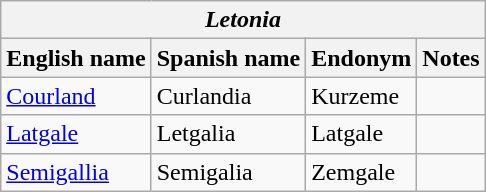<table class="wikitable sortable">
<tr>
<th colspan="4"> <em>Letonia</em></th>
</tr>
<tr>
<th>English name</th>
<th>Spanish name</th>
<th>Endonym</th>
<th>Notes</th>
</tr>
<tr>
<td><a href='#'>Courland</a></td>
<td>Curlandia</td>
<td>Kurzeme</td>
<td></td>
</tr>
<tr>
<td><a href='#'>Latgale</a></td>
<td>Letgalia</td>
<td>Latgale</td>
<td></td>
</tr>
<tr>
<td><a href='#'>Semigallia</a></td>
<td>Semigalia</td>
<td>Zemgale</td>
<td></td>
</tr>
</table>
